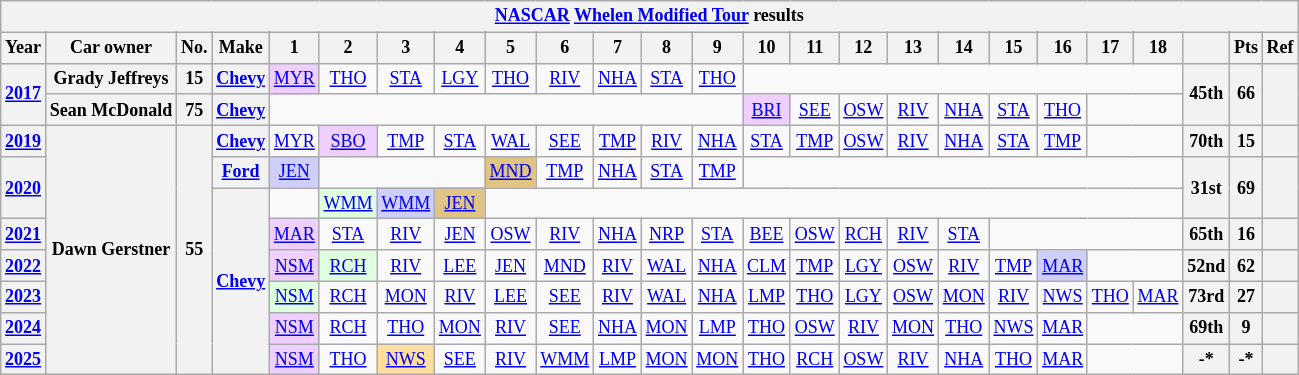<table class="wikitable" style="text-align:center; font-size:75%">
<tr>
<th colspan=38><a href='#'>NASCAR</a> <a href='#'>Whelen Modified Tour</a> results</th>
</tr>
<tr>
<th>Year</th>
<th>Car owner</th>
<th>No.</th>
<th>Make</th>
<th>1</th>
<th>2</th>
<th>3</th>
<th>4</th>
<th>5</th>
<th>6</th>
<th>7</th>
<th>8</th>
<th>9</th>
<th>10</th>
<th>11</th>
<th>12</th>
<th>13</th>
<th>14</th>
<th>15</th>
<th>16</th>
<th>17</th>
<th>18</th>
<th></th>
<th>Pts</th>
<th>Ref</th>
</tr>
<tr>
<th rowspan=2><a href='#'>2017</a></th>
<th>Grady Jeffreys</th>
<th>15</th>
<th><a href='#'>Chevy</a></th>
<td style="background:#EFCFFF;"><a href='#'>MYR</a><br></td>
<td><a href='#'>THO</a></td>
<td><a href='#'>STA</a></td>
<td><a href='#'>LGY</a></td>
<td><a href='#'>THO</a></td>
<td><a href='#'>RIV</a></td>
<td><a href='#'>NHA</a></td>
<td><a href='#'>STA</a></td>
<td><a href='#'>THO</a></td>
<td colspan=9></td>
<th rowspan=2>45th</th>
<th rowspan=2>66</th>
<th rowspan=2></th>
</tr>
<tr>
<th>Sean McDonald</th>
<th>75</th>
<th><a href='#'>Chevy</a></th>
<td colspan=9></td>
<td style="background:#EFCFFF;"><a href='#'>BRI</a><br></td>
<td><a href='#'>SEE</a></td>
<td><a href='#'>OSW</a></td>
<td><a href='#'>RIV</a></td>
<td><a href='#'>NHA</a></td>
<td><a href='#'>STA</a></td>
<td><a href='#'>THO</a></td>
<td colspan=2></td>
</tr>
<tr>
<th><a href='#'>2019</a></th>
<th rowspan=8>Dawn Gerstner</th>
<th rowspan=8>55</th>
<th><a href='#'>Chevy</a></th>
<td><a href='#'>MYR</a></td>
<td style="background:#EFCFFF;"><a href='#'>SBO</a><br></td>
<td><a href='#'>TMP</a></td>
<td><a href='#'>STA</a></td>
<td><a href='#'>WAL</a></td>
<td><a href='#'>SEE</a></td>
<td><a href='#'>TMP</a></td>
<td><a href='#'>RIV</a></td>
<td><a href='#'>NHA</a></td>
<td><a href='#'>STA</a></td>
<td><a href='#'>TMP</a></td>
<td><a href='#'>OSW</a></td>
<td><a href='#'>RIV</a></td>
<td><a href='#'>NHA</a></td>
<td><a href='#'>STA</a></td>
<td><a href='#'>TMP</a></td>
<td colspan=2></td>
<th>70th</th>
<th>15</th>
<th></th>
</tr>
<tr>
<th rowspan=2><a href='#'>2020</a></th>
<th><a href='#'>Ford</a></th>
<td style="background:#CFCFFF;"><a href='#'>JEN</a><br></td>
<td colspan=3></td>
<td style="background:#DFC484;"><a href='#'>MND</a><br></td>
<td><a href='#'>TMP</a></td>
<td><a href='#'>NHA</a></td>
<td><a href='#'>STA</a></td>
<td><a href='#'>TMP</a></td>
<td colspan=9></td>
<th rowspan=2>31st</th>
<th rowspan=2>69</th>
<th rowspan=2></th>
</tr>
<tr>
<th rowspan=6><a href='#'>Chevy</a></th>
<td></td>
<td style="background:#DFFFDF;"><a href='#'>WMM</a><br></td>
<td style="background:#CFCFFF;"><a href='#'>WMM</a><br></td>
<td style="background:#DFC484;"><a href='#'>JEN</a><br></td>
<td colspan=14></td>
</tr>
<tr>
<th><a href='#'>2021</a></th>
<td style="background:#EFCFFF;"><a href='#'>MAR</a><br></td>
<td><a href='#'>STA</a></td>
<td><a href='#'>RIV</a></td>
<td><a href='#'>JEN</a></td>
<td><a href='#'>OSW</a></td>
<td><a href='#'>RIV</a></td>
<td><a href='#'>NHA</a></td>
<td><a href='#'>NRP</a></td>
<td><a href='#'>STA</a></td>
<td><a href='#'>BEE</a></td>
<td><a href='#'>OSW</a></td>
<td><a href='#'>RCH</a></td>
<td><a href='#'>RIV</a></td>
<td><a href='#'>STA</a></td>
<td colspan=4></td>
<th>65th</th>
<th>16</th>
<th></th>
</tr>
<tr>
<th><a href='#'>2022</a></th>
<td style="background:#EFCFFF;"><a href='#'>NSM</a><br></td>
<td style="background:#DFFFDF;"><a href='#'>RCH</a><br></td>
<td><a href='#'>RIV</a></td>
<td><a href='#'>LEE</a></td>
<td><a href='#'>JEN</a></td>
<td><a href='#'>MND</a></td>
<td><a href='#'>RIV</a></td>
<td><a href='#'>WAL</a></td>
<td><a href='#'>NHA</a></td>
<td><a href='#'>CLM</a></td>
<td><a href='#'>TMP</a></td>
<td><a href='#'>LGY</a></td>
<td><a href='#'>OSW</a></td>
<td><a href='#'>RIV</a></td>
<td><a href='#'>TMP</a></td>
<td style="background:#CFCFFF;"><a href='#'>MAR</a><br></td>
<td colspan=2></td>
<th>52nd</th>
<th>62</th>
<th></th>
</tr>
<tr>
<th><a href='#'>2023</a></th>
<td style="background:#DFFFDF;"><a href='#'>NSM</a><br></td>
<td><a href='#'>RCH</a></td>
<td><a href='#'>MON</a></td>
<td><a href='#'>RIV</a></td>
<td><a href='#'>LEE</a></td>
<td><a href='#'>SEE</a></td>
<td><a href='#'>RIV</a></td>
<td><a href='#'>WAL</a></td>
<td><a href='#'>NHA</a></td>
<td><a href='#'>LMP</a></td>
<td><a href='#'>THO</a></td>
<td><a href='#'>LGY</a></td>
<td><a href='#'>OSW</a></td>
<td><a href='#'>MON</a></td>
<td><a href='#'>RIV</a></td>
<td><a href='#'>NWS</a></td>
<td><a href='#'>THO</a></td>
<td><a href='#'>MAR</a></td>
<th>73rd</th>
<th>27</th>
<th></th>
</tr>
<tr>
<th><a href='#'>2024</a></th>
<td style="background:#EFCFFF;"><a href='#'>NSM</a><br></td>
<td><a href='#'>RCH</a></td>
<td><a href='#'>THO</a></td>
<td><a href='#'>MON</a></td>
<td><a href='#'>RIV</a></td>
<td><a href='#'>SEE</a></td>
<td><a href='#'>NHA</a></td>
<td><a href='#'>MON</a></td>
<td><a href='#'>LMP</a></td>
<td><a href='#'>THO</a></td>
<td><a href='#'>OSW</a></td>
<td><a href='#'>RIV</a></td>
<td><a href='#'>MON</a></td>
<td><a href='#'>THO</a></td>
<td><a href='#'>NWS</a></td>
<td><a href='#'>MAR</a></td>
<td colspan=2></td>
<th>69th</th>
<th>9</th>
<th></th>
</tr>
<tr>
<th><a href='#'>2025</a></th>
<td style="background:#EFCFFF;"><a href='#'>NSM</a><br></td>
<td><a href='#'>THO</a></td>
<td style="background:#FFDF9F;"><a href='#'>NWS</a><br></td>
<td><a href='#'>SEE</a></td>
<td><a href='#'>RIV</a></td>
<td><a href='#'>WMM</a></td>
<td><a href='#'>LMP</a></td>
<td><a href='#'>MON</a></td>
<td><a href='#'>MON</a></td>
<td><a href='#'>THO</a></td>
<td><a href='#'>RCH</a></td>
<td><a href='#'>OSW</a></td>
<td><a href='#'>RIV</a></td>
<td><a href='#'>NHA</a></td>
<td><a href='#'>THO</a></td>
<td><a href='#'>MAR</a></td>
<td colspan=2></td>
<th>-*</th>
<th>-*</th>
<th></th>
</tr>
</table>
